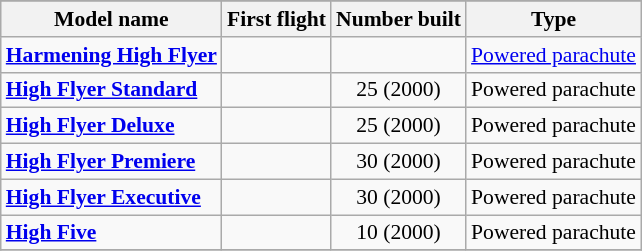<table class="wikitable" align=center style="font-size:90%;">
<tr>
</tr>
<tr style="background:#efefef;">
<th>Model name</th>
<th>First flight</th>
<th>Number built</th>
<th>Type</th>
</tr>
<tr>
<td align=left><strong><a href='#'>Harmening High Flyer</a></strong></td>
<td align=center></td>
<td align=center></td>
<td align=left><a href='#'>Powered parachute</a></td>
</tr>
<tr>
<td align=left><strong><a href='#'>High Flyer Standard</a></strong></td>
<td align=center></td>
<td align=center>25 (2000)</td>
<td align=left>Powered parachute</td>
</tr>
<tr>
<td align=left><strong><a href='#'>High Flyer Deluxe</a></strong></td>
<td align=center></td>
<td align=center>25 (2000)</td>
<td align=left>Powered parachute</td>
</tr>
<tr>
<td align=left><strong><a href='#'>High Flyer Premiere</a></strong></td>
<td align=center></td>
<td align=center>30 (2000)</td>
<td align=left>Powered parachute</td>
</tr>
<tr>
<td align=left><strong><a href='#'>High Flyer Executive</a></strong></td>
<td align=center></td>
<td align=center>30 (2000)</td>
<td align=left>Powered parachute</td>
</tr>
<tr>
<td align=left><strong><a href='#'>High Five</a></strong></td>
<td align=center></td>
<td align=center>10 (2000)</td>
<td align=left>Powered parachute</td>
</tr>
<tr>
</tr>
</table>
